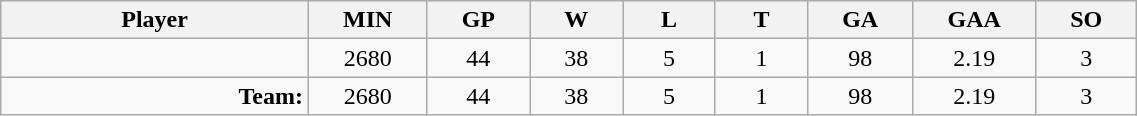<table class="wikitable sortable" width="60%">
<tr>
<th bgcolor="#DDDDFF" width="10%">Player</th>
<th width="3%" bgcolor="#DDDDFF" title="Minutes played">MIN</th>
<th width="3%" bgcolor="#DDDDFF" title="Games played in">GP</th>
<th width="3%" bgcolor="#DDDDFF" title="Wins">W</th>
<th width="3%" bgcolor="#DDDDFF"title="Losses">L</th>
<th width="3%" bgcolor="#DDDDFF" title="Ties">T</th>
<th width="3%" bgcolor="#DDDDFF" title="Goals against">GA</th>
<th width="3%" bgcolor="#DDDDFF" title="Goals against average">GAA</th>
<th width="3%" bgcolor="#DDDDFF"title="Shut-outs">SO</th>
</tr>
<tr align="center">
<td align="right"></td>
<td>2680</td>
<td>44</td>
<td>38</td>
<td>5</td>
<td>1</td>
<td>98</td>
<td>2.19</td>
<td>3</td>
</tr>
<tr align="center">
<td align="right"><strong>Team:</strong></td>
<td>2680</td>
<td>44</td>
<td>38</td>
<td>5</td>
<td>1</td>
<td>98</td>
<td>2.19</td>
<td>3</td>
</tr>
</table>
